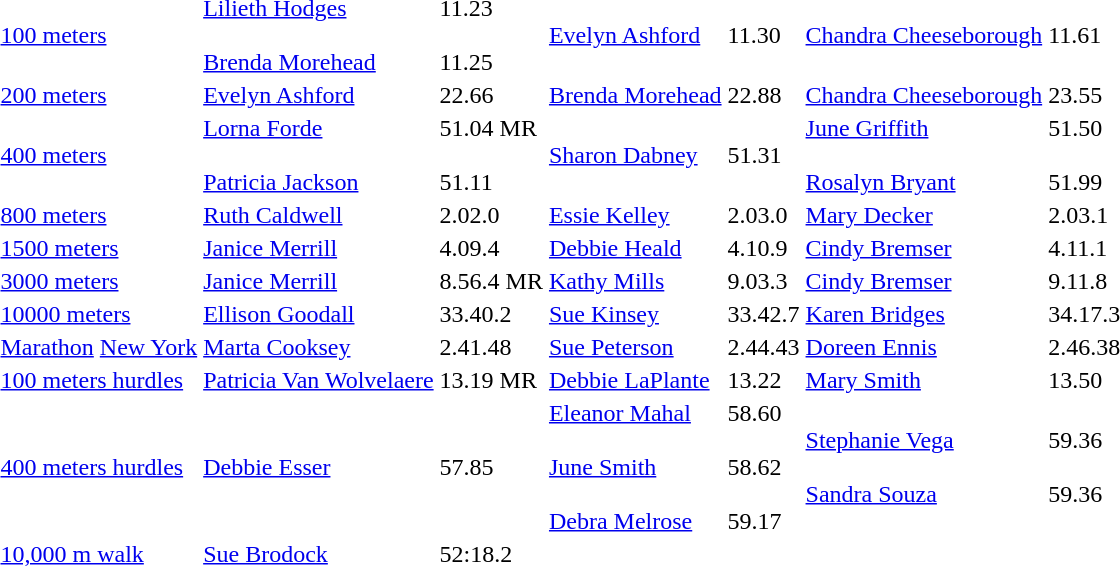<table>
<tr>
<td><a href='#'>100 meters</a></td>
<td><a href='#'>Lilieth Hodges</a><br><br><a href='#'>Brenda Morehead</a></td>
<td>11.23<br><br>11.25</td>
<td><a href='#'>Evelyn Ashford</a></td>
<td>11.30</td>
<td><a href='#'>Chandra Cheeseborough</a></td>
<td>11.61</td>
</tr>
<tr>
<td><a href='#'>200 meters</a></td>
<td><a href='#'>Evelyn Ashford</a></td>
<td>22.66</td>
<td><a href='#'>Brenda Morehead</a></td>
<td>22.88</td>
<td><a href='#'>Chandra Cheeseborough</a></td>
<td>23.55</td>
</tr>
<tr>
<td><a href='#'>400 meters</a></td>
<td><a href='#'>Lorna Forde</a><br><br><a href='#'>Patricia Jackson</a></td>
<td>51.04 MR<br><br>51.11</td>
<td><a href='#'>Sharon Dabney</a></td>
<td>51.31</td>
<td><a href='#'>June Griffith</a><br><br><a href='#'>Rosalyn Bryant</a></td>
<td>51.50<br><br>51.99</td>
</tr>
<tr>
<td><a href='#'>800 meters</a></td>
<td><a href='#'>Ruth Caldwell</a></td>
<td>2.02.0</td>
<td><a href='#'>Essie Kelley</a></td>
<td>2.03.0</td>
<td><a href='#'>Mary Decker</a></td>
<td>2.03.1</td>
</tr>
<tr>
<td><a href='#'>1500 meters</a></td>
<td><a href='#'>Janice Merrill</a></td>
<td>4.09.4</td>
<td><a href='#'>Debbie Heald</a></td>
<td>4.10.9</td>
<td><a href='#'>Cindy Bremser</a></td>
<td>4.11.1</td>
</tr>
<tr>
<td><a href='#'>3000 meters</a></td>
<td><a href='#'>Janice Merrill</a></td>
<td>8.56.4	MR</td>
<td><a href='#'>Kathy Mills</a></td>
<td>9.03.3</td>
<td><a href='#'>Cindy Bremser</a></td>
<td>9.11.8</td>
</tr>
<tr>
<td><a href='#'>10000 meters</a></td>
<td><a href='#'>Ellison Goodall</a></td>
<td>33.40.2</td>
<td><a href='#'>Sue Kinsey</a></td>
<td>33.42.7</td>
<td><a href='#'>Karen Bridges</a></td>
<td>34.17.3</td>
</tr>
<tr>
<td><a href='#'>Marathon</a> <a href='#'>New York</a></td>
<td><a href='#'>Marta Cooksey</a></td>
<td>2.41.48</td>
<td><a href='#'>Sue Peterson</a></td>
<td>2.44.43</td>
<td><a href='#'>Doreen Ennis</a></td>
<td>2.46.38</td>
</tr>
<tr>
<td><a href='#'>100 meters hurdles</a></td>
<td><a href='#'>Patricia Van Wolvelaere</a></td>
<td>13.19	MR</td>
<td><a href='#'>Debbie LaPlante</a></td>
<td>13.22</td>
<td><a href='#'>Mary Smith</a></td>
<td>13.50</td>
</tr>
<tr>
<td><a href='#'>400 meters hurdles</a></td>
<td><a href='#'>Debbie Esser</a></td>
<td>57.85</td>
<td><a href='#'>Eleanor Mahal</a><br><br><a href='#'>June Smith</a><br><br><a href='#'>Debra Melrose</a></td>
<td>58.60<br><br>58.62<br><br>59.17</td>
<td><a href='#'>Stephanie Vega</a><br><br><a href='#'>Sandra Souza</a></td>
<td>59.36<br><br>59.36</td>
</tr>
<tr>
<td><a href='#'>10,000 m walk</a></td>
<td><a href='#'>Sue Brodock</a></td>
<td>52:18.2</td>
<td></td>
<td></td>
<td></td>
<td></td>
</tr>
</table>
